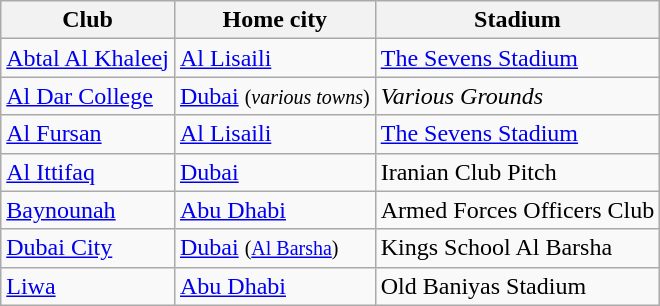<table class="wikitable sortable" style="text-align: left;">
<tr>
<th>Club</th>
<th>Home city</th>
<th>Stadium</th>
</tr>
<tr>
<td><a href='#'>Abtal Al Khaleej</a></td>
<td><a href='#'>Al Lisaili</a></td>
<td><a href='#'>The Sevens Stadium</a></td>
</tr>
<tr>
<td><a href='#'>Al Dar College</a></td>
<td><a href='#'>Dubai</a> <small>(<em>various towns</em>)</small></td>
<td><em>Various Grounds</em></td>
</tr>
<tr>
<td><a href='#'>Al Fursan</a></td>
<td><a href='#'>Al Lisaili</a></td>
<td><a href='#'>The Sevens Stadium</a></td>
</tr>
<tr>
<td><a href='#'>Al Ittifaq</a></td>
<td><a href='#'>Dubai</a></td>
<td>Iranian Club Pitch</td>
</tr>
<tr>
<td><a href='#'>Baynounah</a></td>
<td><a href='#'>Abu Dhabi</a></td>
<td>Armed Forces Officers Club</td>
</tr>
<tr>
<td><a href='#'>Dubai City</a></td>
<td><a href='#'>Dubai</a> <small>(<a href='#'>Al Barsha</a>)</small></td>
<td>Kings School Al Barsha</td>
</tr>
<tr>
<td><a href='#'>Liwa</a></td>
<td><a href='#'>Abu Dhabi</a></td>
<td>Old Baniyas Stadium</td>
</tr>
</table>
